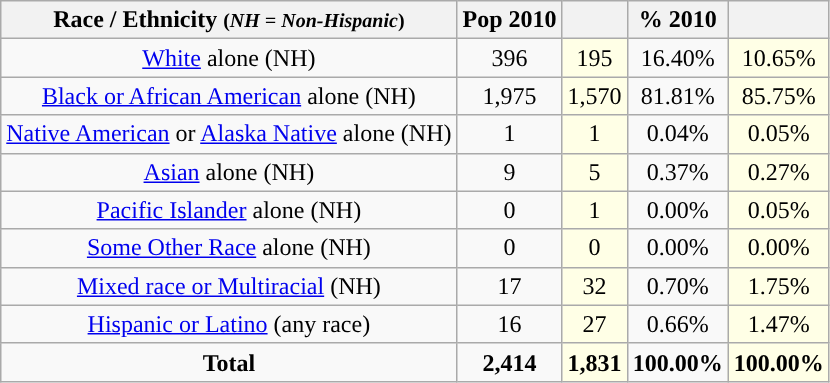<table class="wikitable"  style="text-align:center;">
<tr>
<th>Race / Ethnicity <small>(<em>NH = Non-Hispanic</em>)</small></th>
<th>Pop 2010</th>
<th></th>
<th>% 2010</th>
<th></th>
</tr>
<tr>
<td><a href='#'>White</a> alone (NH)</td>
<td>396</td>
<td style='background: #ffffe6;'>195</td>
<td>16.40%</td>
<td style='background: #ffffe6;'>10.65%</td>
</tr>
<tr>
<td><a href='#'>Black or African American</a> alone (NH)</td>
<td>1,975</td>
<td style='background: #ffffe6;'>1,570</td>
<td>81.81%</td>
<td style='background: #ffffe6;'>85.75%</td>
</tr>
<tr>
<td><a href='#'>Native American</a> or <a href='#'>Alaska Native</a> alone (NH)</td>
<td>1</td>
<td style='background: #ffffe6;'>1</td>
<td>0.04%</td>
<td style='background: #ffffe6;'>0.05%</td>
</tr>
<tr>
<td><a href='#'>Asian</a> alone (NH)</td>
<td>9</td>
<td style='background: #ffffe6;'>5</td>
<td>0.37%</td>
<td style='background: #ffffe6;'>0.27%</td>
</tr>
<tr>
<td><a href='#'>Pacific Islander</a> alone (NH)</td>
<td>0</td>
<td style='background: #ffffe6;'>1</td>
<td>0.00%</td>
<td style='background: #ffffe6;'>0.05%</td>
</tr>
<tr>
<td><a href='#'>Some Other Race</a> alone (NH)</td>
<td>0</td>
<td style='background: #ffffe6;'>0</td>
<td>0.00%</td>
<td style='background: #ffffe6;'>0.00%</td>
</tr>
<tr>
<td><a href='#'>Mixed race or Multiracial</a> (NH)</td>
<td>17</td>
<td style='background: #ffffe6;'>32</td>
<td>0.70%</td>
<td style='background: #ffffe6;'>1.75%</td>
</tr>
<tr>
<td><a href='#'>Hispanic or Latino</a> (any race)</td>
<td>16</td>
<td style='background: #ffffe6;'>27</td>
<td>0.66%</td>
<td style='background: #ffffe6;'>1.47%</td>
</tr>
<tr>
<td><strong>Total</strong></td>
<td><strong>2,414</strong></td>
<td style='background: #ffffe6;'><strong>1,831</strong></td>
<td><strong>100.00%</strong></td>
<td style='background: #ffffe6;'><strong>100.00%</strong></td>
</tr>
</table>
